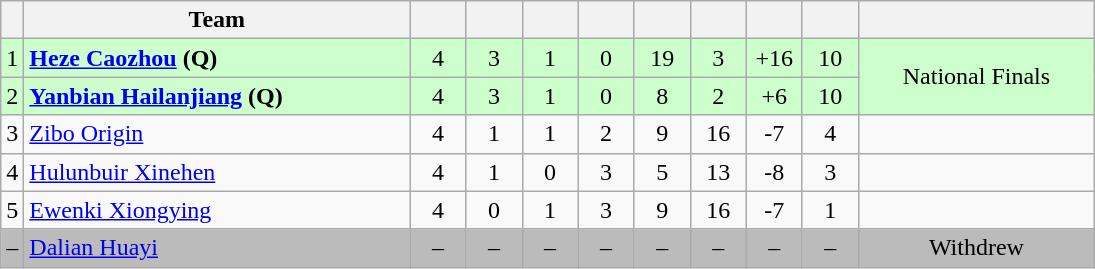<table class="wikitable" style="text-align:center;">
<tr>
<th></th>
<th width=250>Team</th>
<th width=30></th>
<th width=30></th>
<th width=30></th>
<th width=30></th>
<th width=30></th>
<th width=30></th>
<th width=30></th>
<th width=30></th>
<th width=150></th>
</tr>
<tr bgcolor="#ccffcc">
<td>1</td>
<td align="left"><strong><a href='#'>Heze Caozhou</a> (Q)</strong></td>
<td>4</td>
<td>3</td>
<td>1</td>
<td>0</td>
<td>19</td>
<td>3</td>
<td>+16</td>
<td>10</td>
<td rowspan=2>National Finals</td>
</tr>
<tr bgcolor="#ccffcc">
<td>2</td>
<td align="left"><strong><a href='#'>Yanbian Hailanjiang</a> (Q)</strong></td>
<td>4</td>
<td>3</td>
<td>1</td>
<td>0</td>
<td>8</td>
<td>2</td>
<td>+6</td>
<td>10</td>
</tr>
<tr>
<td>3</td>
<td align="left"><a href='#'>Zibo Origin</a></td>
<td>4</td>
<td>1</td>
<td>1</td>
<td>2</td>
<td>9</td>
<td>16</td>
<td>-7</td>
<td>4</td>
<td></td>
</tr>
<tr>
<td>4</td>
<td align="left"><a href='#'>Hulunbuir Xinehen</a></td>
<td>4</td>
<td>1</td>
<td>0</td>
<td>3</td>
<td>5</td>
<td>13</td>
<td>-8</td>
<td>3</td>
<td></td>
</tr>
<tr>
<td>5</td>
<td align="left"><a href='#'>Ewenki Xiongying</a></td>
<td>4</td>
<td>0</td>
<td>1</td>
<td>3</td>
<td>9</td>
<td>16</td>
<td>-7</td>
<td>1</td>
<td></td>
</tr>
<tr bgcolor="#bbb">
<td>–</td>
<td align="left"><a href='#'>Dalian Huayi</a></td>
<td>–</td>
<td>–</td>
<td>–</td>
<td>–</td>
<td>–</td>
<td>–</td>
<td>–</td>
<td>–</td>
<td>Withdrew</td>
</tr>
</table>
